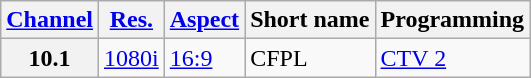<table class="wikitable">
<tr>
<th><a href='#'>Channel</a></th>
<th><a href='#'>Res.</a></th>
<th><a href='#'>Aspect</a></th>
<th>Short name</th>
<th>Programming</th>
</tr>
<tr>
<th scope = "row">10.1</th>
<td><a href='#'>1080i</a></td>
<td><a href='#'>16:9</a></td>
<td>CFPL</td>
<td><a href='#'>CTV 2</a></td>
</tr>
</table>
